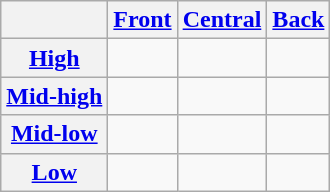<table class="wikitable" style="text-align:center">
<tr>
<th></th>
<th><a href='#'>Front</a></th>
<th><a href='#'>Central</a></th>
<th><a href='#'>Back</a></th>
</tr>
<tr>
<th><a href='#'>High</a></th>
<td> </td>
<td></td>
<td> </td>
</tr>
<tr>
<th><a href='#'>Mid-high</a></th>
<td> </td>
<td></td>
<td> </td>
</tr>
<tr>
<th><a href='#'>Mid-low</a></th>
<td> </td>
<td></td>
<td>  </td>
</tr>
<tr>
<th><a href='#'>Low</a></th>
<td></td>
<td>  </td>
<td></td>
</tr>
</table>
